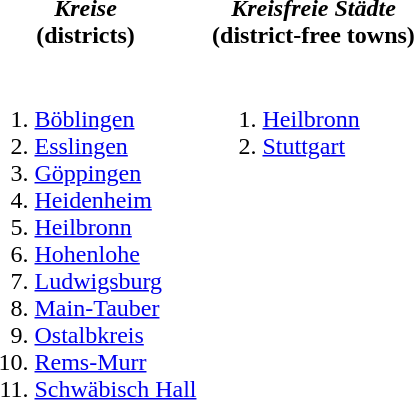<table>
<tr>
<th width=50%><em>Kreise</em><br>(districts)</th>
<th width=50%><em>Kreisfreie Städte</em><br>(district-free towns)</th>
</tr>
<tr valign=top>
<td><br><ol><li><a href='#'>Böblingen</a></li><li><a href='#'>Esslingen</a></li><li><a href='#'>Göppingen</a></li><li><a href='#'>Heidenheim</a></li><li><a href='#'>Heilbronn</a></li><li><a href='#'>Hohenlohe</a></li><li><a href='#'>Ludwigsburg</a></li><li><a href='#'>Main-Tauber</a></li><li><a href='#'>Ostalbkreis</a></li><li><a href='#'>Rems-Murr</a></li><li><a href='#'>Schwäbisch Hall</a></li></ol></td>
<td><br><ol><li><a href='#'>Heilbronn</a></li><li><a href='#'>Stuttgart</a></li></ol></td>
</tr>
</table>
